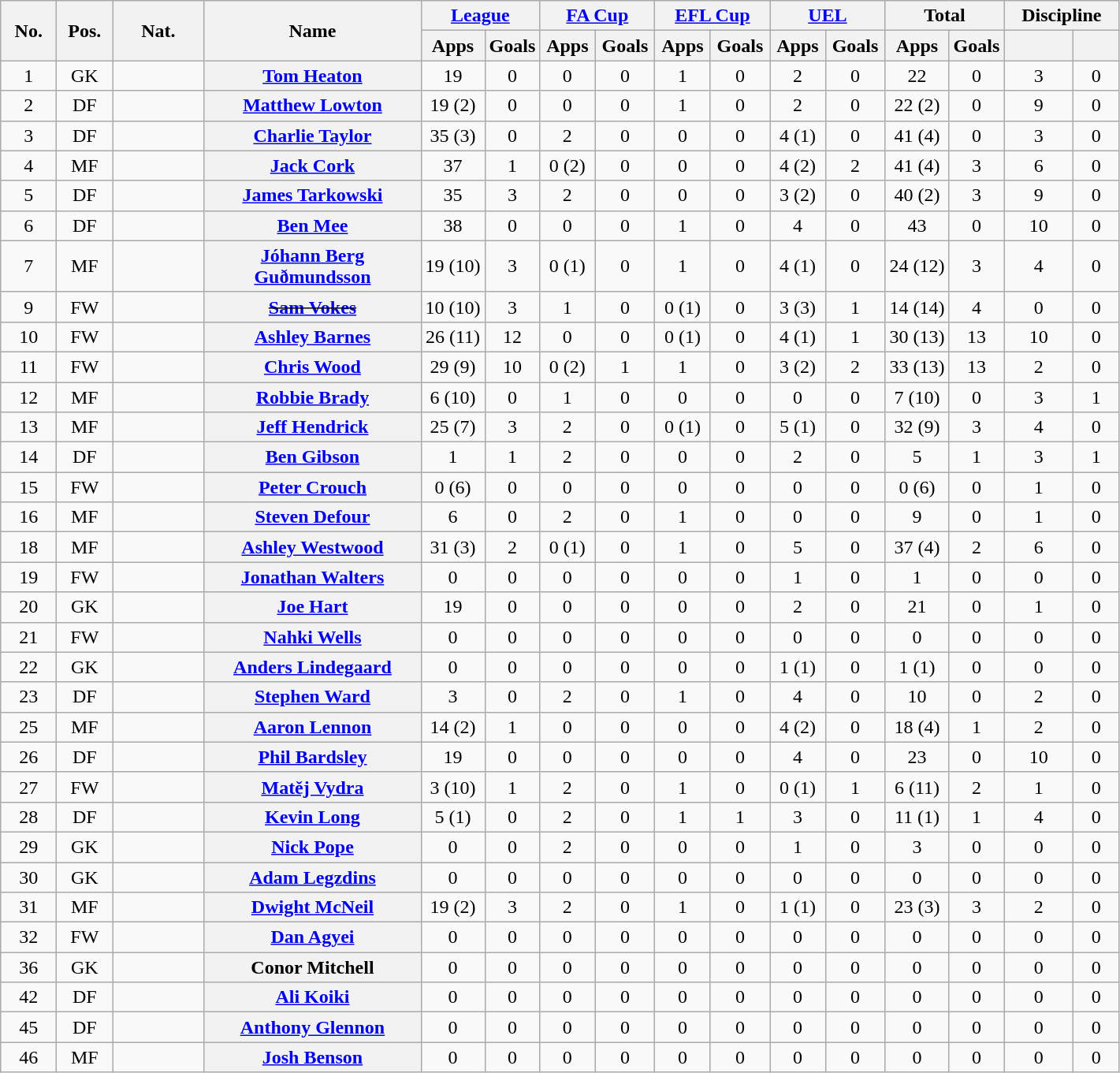<table class="wikitable plainrowheaders sortable" style="text-align:center">
<tr>
<th rowspan="2" width="40">No.</th>
<th rowspan="2" width="40">Pos.</th>
<th rowspan="2" width="70">Nat.</th>
<th rowspan="2" width="176" scope="col">Name</th>
<th colspan="2" width="90"><a href='#'>League</a></th>
<th colspan="2" width="90"><a href='#'>FA Cup</a></th>
<th colspan="2" width="90"><a href='#'>EFL Cup</a></th>
<th colspan="2" width="90"><a href='#'>UEL</a></th>
<th colspan="2" width="90">Total</th>
<th colspan="2" width="90">Discipline</th>
</tr>
<tr>
<th scope="col">Apps</th>
<th scope="col">Goals</th>
<th scope="col">Apps</th>
<th scope="col">Goals</th>
<th scope="col">Apps</th>
<th scope="col">Goals</th>
<th scope="col">Apps</th>
<th scope="col">Goals</th>
<th scope="col">Apps</th>
<th scope="col">Goals</th>
<th scope="col"></th>
<th scope="col"></th>
</tr>
<tr>
<td>1</td>
<td>GK</td>
<td align="left"></td>
<th scope="row"><a href='#'>Tom Heaton</a></th>
<td>19</td>
<td>0</td>
<td>0</td>
<td>0</td>
<td>1</td>
<td>0</td>
<td>2</td>
<td>0</td>
<td>22</td>
<td>0</td>
<td>3</td>
<td>0</td>
</tr>
<tr>
<td>2</td>
<td>DF</td>
<td align="left"></td>
<th scope="row"><a href='#'>Matthew Lowton</a></th>
<td>19 (2)</td>
<td>0</td>
<td>0</td>
<td>0</td>
<td>1</td>
<td>0</td>
<td>2</td>
<td>0</td>
<td>22 (2)</td>
<td>0</td>
<td>9</td>
<td>0</td>
</tr>
<tr>
<td>3</td>
<td>DF</td>
<td align="left"></td>
<th scope="row"><a href='#'>Charlie Taylor</a></th>
<td>35 (3)</td>
<td>0</td>
<td>2</td>
<td>0</td>
<td>0</td>
<td>0</td>
<td>4 (1)</td>
<td>0</td>
<td>41 (4)</td>
<td>0</td>
<td>3</td>
<td>0</td>
</tr>
<tr>
<td>4</td>
<td>MF</td>
<td align="left"></td>
<th scope="row"><a href='#'>Jack Cork</a></th>
<td>37</td>
<td>1</td>
<td>0 (2)</td>
<td>0</td>
<td>0</td>
<td>0</td>
<td>4 (2)</td>
<td>2</td>
<td>41 (4)</td>
<td>3</td>
<td>6</td>
<td>0</td>
</tr>
<tr>
<td>5</td>
<td>DF</td>
<td align="left"></td>
<th scope="row"><a href='#'>James Tarkowski</a></th>
<td>35</td>
<td>3</td>
<td>2</td>
<td>0</td>
<td>0</td>
<td>0</td>
<td>3 (2)</td>
<td>0</td>
<td>40 (2)</td>
<td>3</td>
<td>9</td>
<td>0</td>
</tr>
<tr>
<td>6</td>
<td>DF</td>
<td align="left"></td>
<th scope="row"><a href='#'>Ben Mee</a></th>
<td>38</td>
<td>0</td>
<td>0</td>
<td>0</td>
<td>1</td>
<td>0</td>
<td>4</td>
<td>0</td>
<td>43</td>
<td>0</td>
<td>10</td>
<td>0</td>
</tr>
<tr>
<td>7</td>
<td>MF</td>
<td align="left"></td>
<th scope="row"><a href='#'>Jóhann Berg Guðmundsson</a></th>
<td>19 (10)</td>
<td>3</td>
<td>0 (1)</td>
<td>0</td>
<td>1</td>
<td>0</td>
<td>4 (1)</td>
<td>0</td>
<td>24 (12)</td>
<td>3</td>
<td>4</td>
<td>0</td>
</tr>
<tr>
<td>9</td>
<td>FW</td>
<td align="left"></td>
<th scope="row"><s><a href='#'>Sam Vokes</a></s> </th>
<td>10 (10)</td>
<td>3</td>
<td>1</td>
<td>0</td>
<td>0 (1)</td>
<td>0</td>
<td>3 (3)</td>
<td>1</td>
<td>14 (14)</td>
<td>4</td>
<td>0</td>
<td>0</td>
</tr>
<tr>
<td>10</td>
<td>FW</td>
<td align="left"></td>
<th scope="row"><a href='#'>Ashley Barnes</a></th>
<td>26 (11)</td>
<td>12</td>
<td>0</td>
<td>0</td>
<td>0 (1)</td>
<td>0</td>
<td>4 (1)</td>
<td>1</td>
<td>30 (13)</td>
<td>13</td>
<td>10</td>
<td>0</td>
</tr>
<tr>
<td>11</td>
<td>FW</td>
<td align="left"></td>
<th scope="row"><a href='#'>Chris Wood</a></th>
<td>29 (9)</td>
<td>10</td>
<td>0 (2)</td>
<td>1</td>
<td>1</td>
<td>0</td>
<td>3 (2)</td>
<td>2</td>
<td>33 (13)</td>
<td>13</td>
<td>2</td>
<td>0</td>
</tr>
<tr>
<td>12</td>
<td>MF</td>
<td align="left"></td>
<th scope="row"><a href='#'>Robbie Brady</a></th>
<td>6 (10)</td>
<td>0</td>
<td>1</td>
<td>0</td>
<td>0</td>
<td>0</td>
<td>0</td>
<td>0</td>
<td>7 (10)</td>
<td>0</td>
<td>3</td>
<td>1</td>
</tr>
<tr>
<td>13</td>
<td>MF</td>
<td align="left"></td>
<th scope="row"><a href='#'>Jeff Hendrick</a></th>
<td>25 (7)</td>
<td>3</td>
<td>2</td>
<td>0</td>
<td>0 (1)</td>
<td>0</td>
<td>5 (1)</td>
<td>0</td>
<td>32 (9)</td>
<td>3</td>
<td>4</td>
<td>0</td>
</tr>
<tr>
<td>14</td>
<td>DF</td>
<td align="left"></td>
<th scope="row"><a href='#'>Ben Gibson</a></th>
<td>1</td>
<td>1</td>
<td>2</td>
<td>0</td>
<td>0</td>
<td>0</td>
<td>2</td>
<td>0</td>
<td>5</td>
<td>1</td>
<td>3</td>
<td>1</td>
</tr>
<tr>
<td>15</td>
<td>FW</td>
<td align="left"></td>
<th scope="row"><a href='#'>Peter Crouch</a></th>
<td>0 (6)</td>
<td>0</td>
<td>0</td>
<td>0</td>
<td>0</td>
<td>0</td>
<td>0</td>
<td>0</td>
<td>0 (6)</td>
<td>0</td>
<td>1</td>
<td>0</td>
</tr>
<tr>
<td>16</td>
<td>MF</td>
<td align="left"></td>
<th scope="row"><a href='#'>Steven Defour</a></th>
<td>6</td>
<td>0</td>
<td>2</td>
<td>0</td>
<td>1</td>
<td>0</td>
<td>0</td>
<td>0</td>
<td>9</td>
<td>0</td>
<td>1</td>
<td>0</td>
</tr>
<tr>
<td>18</td>
<td>MF</td>
<td align="left"></td>
<th scope="row"><a href='#'>Ashley Westwood</a></th>
<td>31 (3)</td>
<td>2</td>
<td>0 (1)</td>
<td>0</td>
<td>1</td>
<td>0</td>
<td>5</td>
<td>0</td>
<td>37 (4)</td>
<td>2</td>
<td>6</td>
<td>0</td>
</tr>
<tr>
<td>19</td>
<td>FW</td>
<td align="left"></td>
<th scope="row"><a href='#'>Jonathan Walters</a></th>
<td>0</td>
<td>0</td>
<td>0</td>
<td>0</td>
<td>0</td>
<td>0</td>
<td>1</td>
<td>0</td>
<td>1</td>
<td>0</td>
<td>0</td>
<td>0</td>
</tr>
<tr>
<td>20</td>
<td>GK</td>
<td align="left"></td>
<th scope="row"><a href='#'>Joe Hart</a></th>
<td>19</td>
<td>0</td>
<td>0</td>
<td>0</td>
<td>0</td>
<td>0</td>
<td>2</td>
<td>0</td>
<td>21</td>
<td>0</td>
<td>1</td>
<td>0</td>
</tr>
<tr>
<td>21</td>
<td>FW</td>
<td align="left"></td>
<th scope="row"><a href='#'>Nahki Wells</a></th>
<td>0</td>
<td>0</td>
<td>0</td>
<td>0</td>
<td>0</td>
<td>0</td>
<td>0</td>
<td>0</td>
<td>0</td>
<td>0</td>
<td>0</td>
<td>0</td>
</tr>
<tr>
<td>22</td>
<td>GK</td>
<td align="left"></td>
<th scope="row"><a href='#'>Anders Lindegaard</a></th>
<td>0</td>
<td>0</td>
<td>0</td>
<td>0</td>
<td>0</td>
<td>0</td>
<td>1 (1)</td>
<td>0</td>
<td>1 (1)</td>
<td>0</td>
<td>0</td>
<td>0</td>
</tr>
<tr>
<td>23</td>
<td>DF</td>
<td align="left"></td>
<th scope="row"><a href='#'>Stephen Ward</a></th>
<td>3</td>
<td>0</td>
<td>2</td>
<td>0</td>
<td>1</td>
<td>0</td>
<td>4</td>
<td>0</td>
<td>10</td>
<td>0</td>
<td>2</td>
<td>0</td>
</tr>
<tr>
<td>25</td>
<td>MF</td>
<td align="left"></td>
<th scope="row"><a href='#'>Aaron Lennon</a></th>
<td>14 (2)</td>
<td>1</td>
<td>0</td>
<td>0</td>
<td>0</td>
<td>0</td>
<td>4 (2)</td>
<td>0</td>
<td>18 (4)</td>
<td>1</td>
<td>2</td>
<td>0</td>
</tr>
<tr>
<td>26</td>
<td>DF</td>
<td align="left"></td>
<th scope="row"><a href='#'>Phil Bardsley</a></th>
<td>19</td>
<td>0</td>
<td>0</td>
<td>0</td>
<td>0</td>
<td>0</td>
<td>4</td>
<td>0</td>
<td>23</td>
<td>0</td>
<td>10</td>
<td>0</td>
</tr>
<tr>
<td>27</td>
<td>FW</td>
<td align="left"></td>
<th scope="row"><a href='#'>Matěj Vydra</a></th>
<td>3 (10)</td>
<td>1</td>
<td>2</td>
<td>0</td>
<td>1</td>
<td>0</td>
<td>0 (1)</td>
<td>1</td>
<td>6 (11)</td>
<td>2</td>
<td>1</td>
<td>0</td>
</tr>
<tr>
<td>28</td>
<td>DF</td>
<td align="left"></td>
<th scope="row"><a href='#'>Kevin Long</a></th>
<td>5 (1)</td>
<td>0</td>
<td>2</td>
<td>0</td>
<td>1</td>
<td>1</td>
<td>3</td>
<td>0</td>
<td>11 (1)</td>
<td>1</td>
<td>4</td>
<td>0</td>
</tr>
<tr>
<td>29</td>
<td>GK</td>
<td align="left"></td>
<th scope="row"><a href='#'>Nick Pope</a></th>
<td>0</td>
<td>0</td>
<td>2</td>
<td>0</td>
<td>0</td>
<td>0</td>
<td>1</td>
<td>0</td>
<td>3</td>
<td>0</td>
<td>0</td>
<td>0</td>
</tr>
<tr>
<td>30</td>
<td>GK</td>
<td align="left"></td>
<th scope="row"><a href='#'>Adam Legzdins</a></th>
<td>0</td>
<td>0</td>
<td>0</td>
<td>0</td>
<td>0</td>
<td>0</td>
<td>0</td>
<td>0</td>
<td>0</td>
<td>0</td>
<td>0</td>
<td>0</td>
</tr>
<tr>
<td>31</td>
<td>MF</td>
<td align="left"></td>
<th scope="row"><a href='#'>Dwight McNeil</a></th>
<td>19 (2)</td>
<td>3</td>
<td>2</td>
<td>0</td>
<td>1</td>
<td>0</td>
<td>1 (1)</td>
<td>0</td>
<td>23 (3)</td>
<td>3</td>
<td>2</td>
<td>0</td>
</tr>
<tr>
<td>32</td>
<td>FW</td>
<td align="left"></td>
<th scope="row"><a href='#'>Dan Agyei</a></th>
<td>0</td>
<td>0</td>
<td>0</td>
<td>0</td>
<td>0</td>
<td>0</td>
<td>0</td>
<td>0</td>
<td>0</td>
<td>0</td>
<td>0</td>
<td>0</td>
</tr>
<tr>
<td>36</td>
<td>GK</td>
<td align="left"></td>
<th scope="row">Conor Mitchell</th>
<td>0</td>
<td>0</td>
<td>0</td>
<td>0</td>
<td>0</td>
<td>0</td>
<td>0</td>
<td>0</td>
<td>0</td>
<td>0</td>
<td>0</td>
<td>0</td>
</tr>
<tr>
<td>42</td>
<td>DF</td>
<td align="left"></td>
<th scope="row"><a href='#'>Ali Koiki</a></th>
<td>0</td>
<td>0</td>
<td>0</td>
<td>0</td>
<td>0</td>
<td>0</td>
<td>0</td>
<td>0</td>
<td>0</td>
<td>0</td>
<td>0</td>
<td>0</td>
</tr>
<tr>
<td>45</td>
<td>DF</td>
<td align="left"></td>
<th scope="row"><a href='#'>Anthony Glennon</a></th>
<td>0</td>
<td>0</td>
<td>0</td>
<td>0</td>
<td>0</td>
<td>0</td>
<td>0</td>
<td>0</td>
<td>0</td>
<td>0</td>
<td>0</td>
<td>0</td>
</tr>
<tr>
<td>46</td>
<td>MF</td>
<td align="left"></td>
<th scope="row"><a href='#'>Josh Benson</a></th>
<td>0</td>
<td>0</td>
<td>0</td>
<td>0</td>
<td>0</td>
<td>0</td>
<td>0</td>
<td>0</td>
<td>0</td>
<td>0</td>
<td>0</td>
<td>0</td>
</tr>
</table>
